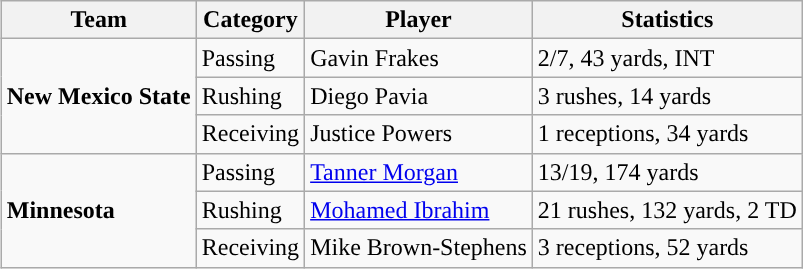<table class="wikitable" style="float: right;">
<tr>
<th>Team</th>
<th>Category</th>
<th>Player</th>
<th>Statistics</th>
</tr>
<tr>
<td rowspan=3><strong>New Mexico State</strong></td>
<td>Passing</td>
<td>Gavin Frakes</td>
<td>2/7, 43 yards, INT</td>
</tr>
<tr>
<td>Rushing</td>
<td>Diego Pavia</td>
<td>3 rushes, 14 yards</td>
</tr>
<tr>
<td>Receiving</td>
<td>Justice Powers</td>
<td>1 receptions, 34 yards</td>
</tr>
<tr>
<td rowspan=3><strong>Minnesota</strong></td>
<td>Passing</td>
<td><a href='#'>Tanner Morgan</a></td>
<td>13/19, 174 yards</td>
</tr>
<tr>
<td>Rushing</td>
<td><a href='#'>Mohamed Ibrahim</a></td>
<td>21 rushes, 132 yards, 2 TD</td>
</tr>
<tr>
<td>Receiving</td>
<td>Mike Brown-Stephens</td>
<td>3 receptions, 52 yards</td>
</tr>
</table>
